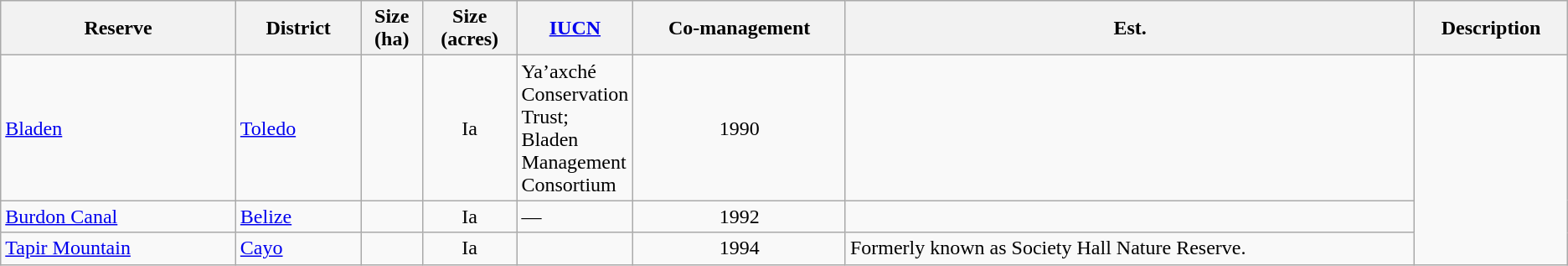<table class="wikitable sortable sticky-header sort-under">
<tr>
<th width="15%">Reserve</th>
<th width="8%">District</th>
<th>Size<br>(ha)</th>
<th>Size<br>(acres)</th>
<th width="4%"><a href='#'>IUCN</a></th>
<th>Co-management</th>
<th>Est.</th>
<th class="unsortable">Description</th>
</tr>
<tr>
<td><a href='#'>Bladen</a></td>
<td><a href='#'>Toledo</a></td>
<td></td>
<td align="center">Ia</td>
<td>Ya’axché Conservation Trust; Bladen Management Consortium</td>
<td align="center">1990</td>
<td></td>
</tr>
<tr>
<td><a href='#'>Burdon Canal</a></td>
<td><a href='#'>Belize</a></td>
<td></td>
<td align="center">Ia</td>
<td>— </td>
<td align="center">1992</td>
<td></td>
</tr>
<tr>
<td><a href='#'>Tapir Mountain</a></td>
<td><a href='#'>Cayo</a></td>
<td></td>
<td align="center">Ia</td>
<td></td>
<td align="center">1994</td>
<td>Formerly known as Society Hall Nature Reserve.</td>
</tr>
</table>
